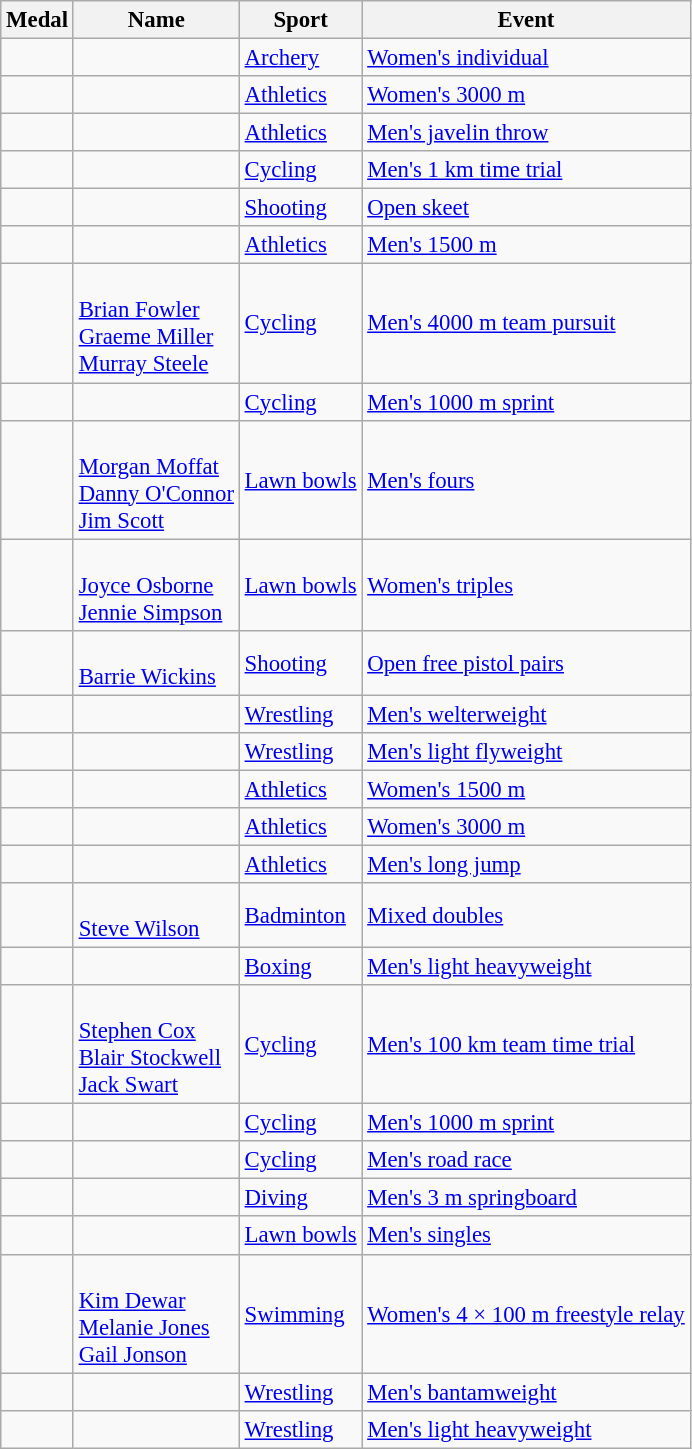<table class="wikitable sortable" style="font-size: 95%;">
<tr>
<th>Medal</th>
<th>Name</th>
<th>Sport</th>
<th>Event</th>
</tr>
<tr>
<td></td>
<td></td>
<td><a href='#'>Archery</a></td>
<td><a href='#'>Women's individual</a></td>
</tr>
<tr>
<td></td>
<td></td>
<td><a href='#'>Athletics</a></td>
<td><a href='#'>Women's 3000 m</a></td>
</tr>
<tr>
<td></td>
<td></td>
<td><a href='#'>Athletics</a></td>
<td><a href='#'>Men's javelin throw</a></td>
</tr>
<tr>
<td></td>
<td></td>
<td><a href='#'>Cycling</a></td>
<td><a href='#'>Men's 1 km time trial</a></td>
</tr>
<tr>
<td></td>
<td></td>
<td><a href='#'>Shooting</a></td>
<td><a href='#'>Open skeet</a></td>
</tr>
<tr>
<td></td>
<td></td>
<td><a href='#'>Athletics</a></td>
<td><a href='#'>Men's 1500 m</a></td>
</tr>
<tr>
<td></td>
<td><br><a href='#'>Brian Fowler</a><br><a href='#'>Graeme Miller</a><br><a href='#'>Murray Steele</a></td>
<td><a href='#'>Cycling</a></td>
<td><a href='#'>Men's 4000 m team pursuit</a></td>
</tr>
<tr>
<td></td>
<td></td>
<td><a href='#'>Cycling</a></td>
<td><a href='#'>Men's 1000 m sprint</a></td>
</tr>
<tr>
<td></td>
<td><br><a href='#'>Morgan Moffat</a><br><a href='#'>Danny O'Connor</a><br><a href='#'>Jim Scott</a></td>
<td><a href='#'>Lawn bowls</a></td>
<td><a href='#'>Men's fours</a></td>
</tr>
<tr>
<td></td>
<td><br><a href='#'>Joyce Osborne</a><br><a href='#'>Jennie Simpson</a></td>
<td><a href='#'>Lawn bowls</a></td>
<td><a href='#'>Women's triples</a></td>
</tr>
<tr>
<td></td>
<td><br><a href='#'>Barrie Wickins</a></td>
<td><a href='#'>Shooting</a></td>
<td><a href='#'>Open free pistol pairs</a></td>
</tr>
<tr>
<td></td>
<td></td>
<td><a href='#'>Wrestling</a></td>
<td><a href='#'>Men's welterweight</a></td>
</tr>
<tr>
<td></td>
<td></td>
<td><a href='#'>Wrestling</a></td>
<td><a href='#'>Men's light flyweight</a></td>
</tr>
<tr>
<td></td>
<td></td>
<td><a href='#'>Athletics</a></td>
<td><a href='#'>Women's 1500 m</a></td>
</tr>
<tr>
<td></td>
<td></td>
<td><a href='#'>Athletics</a></td>
<td><a href='#'>Women's 3000 m</a></td>
</tr>
<tr>
<td></td>
<td></td>
<td><a href='#'>Athletics</a></td>
<td><a href='#'>Men's long jump</a></td>
</tr>
<tr>
<td></td>
<td><br><a href='#'>Steve Wilson</a></td>
<td><a href='#'>Badminton</a></td>
<td><a href='#'>Mixed doubles</a></td>
</tr>
<tr>
<td></td>
<td></td>
<td><a href='#'>Boxing</a></td>
<td><a href='#'>Men's light heavyweight</a></td>
</tr>
<tr>
<td></td>
<td><br><a href='#'>Stephen Cox</a><br><a href='#'>Blair Stockwell</a><br><a href='#'>Jack Swart</a></td>
<td><a href='#'>Cycling</a></td>
<td><a href='#'>Men's 100 km team time trial</a></td>
</tr>
<tr>
<td></td>
<td></td>
<td><a href='#'>Cycling</a></td>
<td><a href='#'>Men's 1000 m sprint</a></td>
</tr>
<tr>
<td></td>
<td></td>
<td><a href='#'>Cycling</a></td>
<td><a href='#'>Men's road race</a></td>
</tr>
<tr>
<td></td>
<td></td>
<td><a href='#'>Diving</a></td>
<td><a href='#'>Men's 3 m springboard</a></td>
</tr>
<tr>
<td></td>
<td></td>
<td><a href='#'>Lawn bowls</a></td>
<td><a href='#'>Men's singles</a></td>
</tr>
<tr>
<td></td>
<td><br><a href='#'>Kim Dewar</a><br><a href='#'>Melanie Jones</a><br><a href='#'>Gail Jonson</a></td>
<td><a href='#'>Swimming</a></td>
<td><a href='#'>Women's 4 × 100 m freestyle relay</a></td>
</tr>
<tr>
<td></td>
<td></td>
<td><a href='#'>Wrestling</a></td>
<td><a href='#'>Men's bantamweight</a></td>
</tr>
<tr>
<td></td>
<td></td>
<td><a href='#'>Wrestling</a></td>
<td><a href='#'>Men's light heavyweight</a></td>
</tr>
</table>
